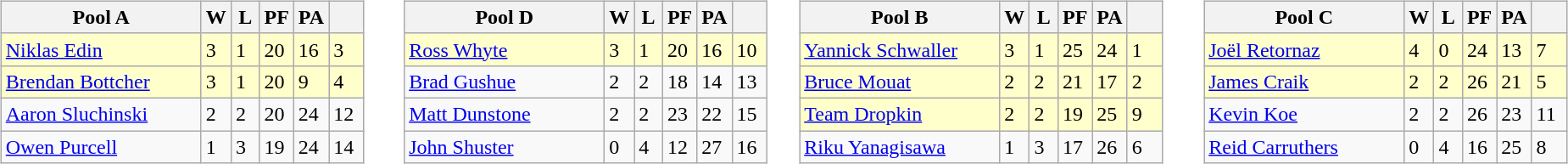<table table>
<tr>
<td valign=top width=10%><br><table class=wikitable>
<tr>
<th width=150>Pool A</th>
<th width=15>W</th>
<th width=15>L</th>
<th width=15>PF</th>
<th width=15>PA</th>
<th width=20></th>
</tr>
<tr bgcolor=#ffffcc>
<td> <a href='#'>Niklas Edin</a></td>
<td>3</td>
<td>1</td>
<td>20</td>
<td>16</td>
<td>3</td>
</tr>
<tr bgcolor=#ffffcc>
<td> <a href='#'>Brendan Bottcher</a></td>
<td>3</td>
<td>1</td>
<td>20</td>
<td>9</td>
<td>4</td>
</tr>
<tr>
<td> <a href='#'>Aaron Sluchinski</a></td>
<td>2</td>
<td>2</td>
<td>20</td>
<td>24</td>
<td>12</td>
</tr>
<tr>
<td> <a href='#'>Owen Purcell</a></td>
<td>1</td>
<td>3</td>
<td>19</td>
<td>24</td>
<td>14</td>
</tr>
</table>
</td>
<td valign=top width=10%><br><table class=wikitable>
<tr>
<th width=150>Pool D</th>
<th width=15>W</th>
<th width=15>L</th>
<th width=15>PF</th>
<th width=15>PA</th>
<th width=20></th>
</tr>
<tr bgcolor=#ffffcc>
<td> <a href='#'>Ross Whyte</a></td>
<td>3</td>
<td>1</td>
<td>20</td>
<td>16</td>
<td>10</td>
</tr>
<tr>
<td> <a href='#'>Brad Gushue</a></td>
<td>2</td>
<td>2</td>
<td>18</td>
<td>14</td>
<td>13</td>
</tr>
<tr>
<td> <a href='#'>Matt Dunstone</a></td>
<td>2</td>
<td>2</td>
<td>23</td>
<td>22</td>
<td>15</td>
</tr>
<tr>
<td> <a href='#'>John Shuster</a></td>
<td>0</td>
<td>4</td>
<td>12</td>
<td>27</td>
<td>16</td>
</tr>
</table>
</td>
<td valign=top width=10%><br><table class=wikitable>
<tr>
<th width=150>Pool B</th>
<th width=15>W</th>
<th width=15>L</th>
<th width=15>PF</th>
<th width=15>PA</th>
<th width=20></th>
</tr>
<tr bgcolor=#ffffcc>
<td> <a href='#'>Yannick Schwaller</a></td>
<td>3</td>
<td>1</td>
<td>25</td>
<td>24</td>
<td>1</td>
</tr>
<tr bgcolor=#ffffcc>
<td> <a href='#'>Bruce Mouat</a></td>
<td>2</td>
<td>2</td>
<td>21</td>
<td>17</td>
<td>2</td>
</tr>
<tr bgcolor=#ffffcc>
<td> <a href='#'>Team Dropkin</a></td>
<td>2</td>
<td>2</td>
<td>19</td>
<td>25</td>
<td>9</td>
</tr>
<tr>
<td> <a href='#'>Riku Yanagisawa</a></td>
<td>1</td>
<td>3</td>
<td>17</td>
<td>26</td>
<td>6</td>
</tr>
</table>
</td>
<td valign=top width=10%><br><table class=wikitable>
<tr>
<th width=150>Pool C</th>
<th width=15>W</th>
<th width=15>L</th>
<th width=15>PF</th>
<th width=15>PA</th>
<th width=20></th>
</tr>
<tr bgcolor=#ffffcc>
<td> <a href='#'>Joël Retornaz</a></td>
<td>4</td>
<td>0</td>
<td>24</td>
<td>13</td>
<td>7</td>
</tr>
<tr bgcolor=#ffffcc>
<td> <a href='#'>James Craik</a></td>
<td>2</td>
<td>2</td>
<td>26</td>
<td>21</td>
<td>5</td>
</tr>
<tr>
<td> <a href='#'>Kevin Koe</a></td>
<td>2</td>
<td>2</td>
<td>26</td>
<td>23</td>
<td>11</td>
</tr>
<tr>
<td> <a href='#'>Reid Carruthers</a></td>
<td>0</td>
<td>4</td>
<td>16</td>
<td>25</td>
<td>8</td>
</tr>
</table>
</td>
</tr>
</table>
